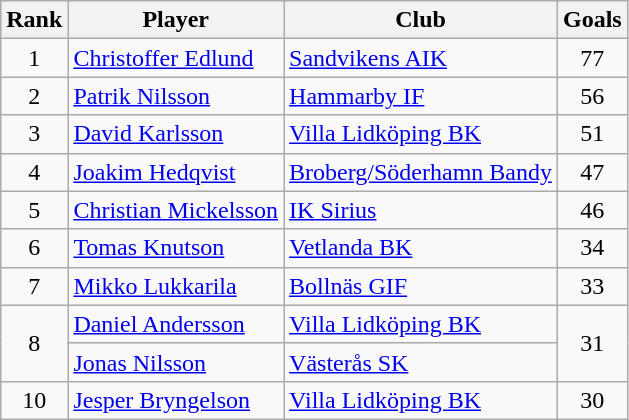<table class="wikitable" style="text-align:center">
<tr>
<th>Rank</th>
<th>Player</th>
<th>Club</th>
<th>Goals</th>
</tr>
<tr>
<td>1</td>
<td align="left"> <a href='#'>Christoffer Edlund</a></td>
<td align="left"><a href='#'>Sandvikens AIK</a></td>
<td>77</td>
</tr>
<tr>
<td>2</td>
<td align="left"> <a href='#'>Patrik Nilsson</a></td>
<td align="left"><a href='#'>Hammarby IF</a></td>
<td>56</td>
</tr>
<tr>
<td>3</td>
<td align="left"> <a href='#'>David Karlsson</a></td>
<td align="left"><a href='#'>Villa Lidköping BK</a></td>
<td>51</td>
</tr>
<tr>
<td>4</td>
<td align="left"> <a href='#'>Joakim Hedqvist</a></td>
<td align="left"><a href='#'>Broberg/Söderhamn Bandy</a></td>
<td>47</td>
</tr>
<tr>
<td>5</td>
<td align="left"> <a href='#'>Christian Mickelsson</a></td>
<td align="left"><a href='#'>IK Sirius</a></td>
<td>46</td>
</tr>
<tr>
<td>6</td>
<td align="left"> <a href='#'>Tomas Knutson</a></td>
<td align="left"><a href='#'>Vetlanda BK</a></td>
<td>34</td>
</tr>
<tr>
<td>7</td>
<td align="left"> <a href='#'>Mikko Lukkarila</a></td>
<td align="left"><a href='#'>Bollnäs GIF</a></td>
<td>33</td>
</tr>
<tr>
<td rowspan="2">8</td>
<td align="left"> <a href='#'>Daniel Andersson</a></td>
<td align="left"><a href='#'>Villa Lidköping BK</a></td>
<td rowspan="2">31</td>
</tr>
<tr>
<td align="left"> <a href='#'>Jonas Nilsson</a></td>
<td align="left"><a href='#'>Västerås SK</a></td>
</tr>
<tr>
<td>10</td>
<td align="left"> <a href='#'>Jesper Bryngelson</a></td>
<td align="left"><a href='#'>Villa Lidköping BK</a></td>
<td>30</td>
</tr>
</table>
